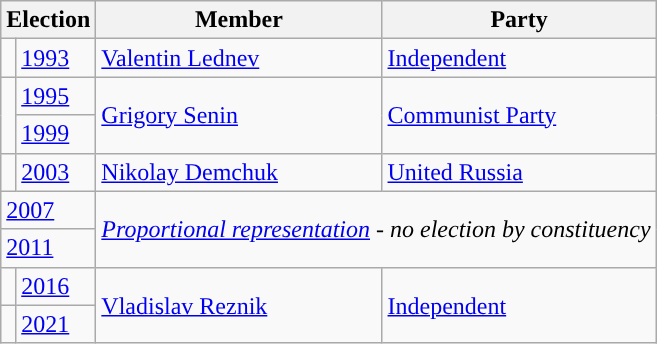<table class="wikitable">
<tr>
<th colspan="2">Election</th>
<th>Member</th>
<th>Party</th>
</tr>
<tr>
<td style="background-color: "></td>
<td><a href='#'>1993</a></td>
<td><a href='#'>Valentin Lednev</a></td>
<td><a href='#'>Independent</a></td>
</tr>
<tr>
<td rowspan=2 style="background-color: "></td>
<td><a href='#'>1995</a></td>
<td rowspan=2><a href='#'>Grigory Senin</a></td>
<td rowspan=2><a href='#'>Communist Party</a></td>
</tr>
<tr>
<td><a href='#'>1999</a></td>
</tr>
<tr>
<td style="background-color: "></td>
<td><a href='#'>2003</a></td>
<td><a href='#'>Nikolay Demchuk</a></td>
<td><a href='#'>United Russia</a></td>
</tr>
<tr>
<td colspan=2><a href='#'>2007</a></td>
<td colspan=2 rowspan=2><em><a href='#'>Proportional representation</a> - no election by constituency</em></td>
</tr>
<tr>
<td colspan=2><a href='#'>2011</a></td>
</tr>
<tr>
<td style="background-color: "></td>
<td><a href='#'>2016</a></td>
<td rowspan=2><a href='#'>Vladislav Reznik</a></td>
<td rowspan=2><a href='#'>Independent</a></td>
</tr>
<tr>
<td style="background-color: "></td>
<td><a href='#'>2021</a></td>
</tr>
</table>
